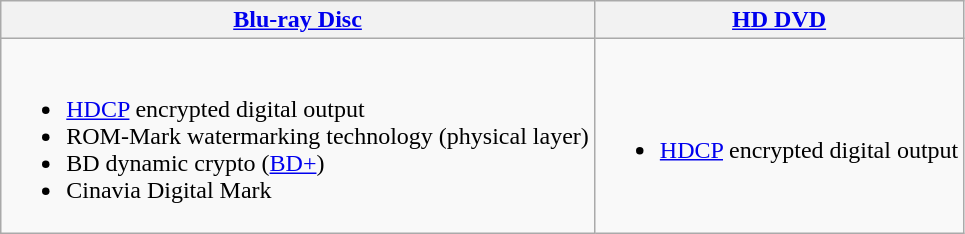<table class="wikitable">
<tr>
<th><a href='#'>Blu-ray Disc</a></th>
<th><a href='#'>HD DVD</a></th>
</tr>
<tr>
<td><br><ul><li><a href='#'>HDCP</a> encrypted digital output</li><li>ROM-Mark watermarking technology (physical layer)</li><li>BD dynamic crypto (<a href='#'>BD+</a>)</li><li>Cinavia Digital Mark</li></ul></td>
<td><br><ul><li><a href='#'>HDCP</a> encrypted digital output</li></ul></td>
</tr>
</table>
